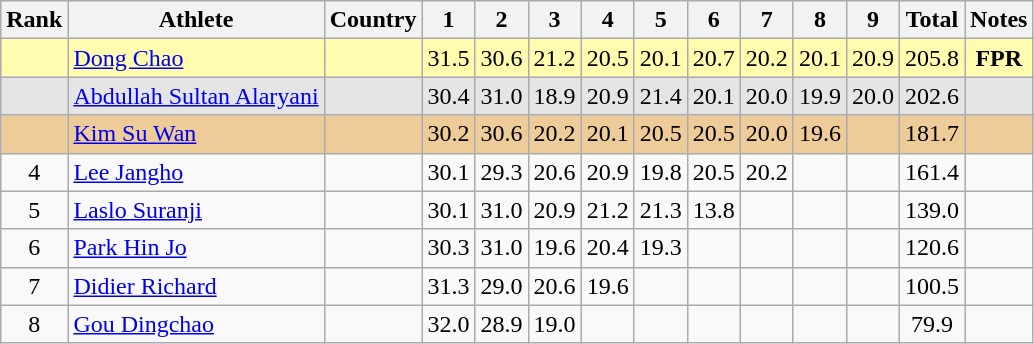<table class="wikitable sortable">
<tr>
<th>Rank</th>
<th>Athlete</th>
<th>Country</th>
<th class="unsortable" style="width: 28px">1</th>
<th class="unsortable" style="width: 28px">2</th>
<th class="unsortable" style="width: 28px">3</th>
<th class="unsortable" style="width: 28px">4</th>
<th class="unsortable" style="width: 28px">5</th>
<th class="unsortable" style="width: 28px">6</th>
<th class="unsortable" style="width: 28px">7</th>
<th class="unsortable" style="width: 28px">8</th>
<th class="unsortable" style="width: 28px">9</th>
<th>Total</th>
<th>Notes</th>
</tr>
<tr style="background:#fffcaf;">
<td align="center"></td>
<td align="left"><a href='#'>Dong Chao</a></td>
<td align="left"></td>
<td align="center">31.5</td>
<td align="center">30.6</td>
<td align="center">21.2</td>
<td align="center">20.5</td>
<td align="center">20.1</td>
<td align="center">20.7</td>
<td align="center">20.2</td>
<td align="center">20.1</td>
<td align="center">20.9</td>
<td align="center">205.8</td>
<td align="center"><strong>FPR</strong></td>
</tr>
<tr style="background:#e5e5e5;">
<td align="center"></td>
<td align="left"><a href='#'>Abdullah Sultan Alaryani</a></td>
<td align="left"></td>
<td align="center">30.4</td>
<td align="center">31.0</td>
<td align="center">18.9</td>
<td align="center">20.9</td>
<td align="center">21.4</td>
<td align="center">20.1</td>
<td align="center">20.0</td>
<td align="center">19.9</td>
<td align="center">20.0</td>
<td align="center">202.6</td>
<td align="center"></td>
</tr>
<tr style="background:#ec9;">
<td align="center"></td>
<td align="left"><a href='#'>Kim Su Wan</a></td>
<td align="left"></td>
<td align="center">30.2</td>
<td align="center">30.6</td>
<td align="center">20.2</td>
<td align="center">20.1</td>
<td align="center">20.5</td>
<td align="center">20.5</td>
<td align="center">20.0</td>
<td align="center">19.6</td>
<td align="center"></td>
<td align="center">181.7</td>
<td align="center"></td>
</tr>
<tr>
<td align="center">4</td>
<td align="left"><a href='#'>Lee Jangho</a></td>
<td align="left"></td>
<td align="center">30.1</td>
<td align="center">29.3</td>
<td align="center">20.6</td>
<td align="center">20.9</td>
<td align="center">19.8</td>
<td align="center">20.5</td>
<td align="center">20.2</td>
<td align="center"></td>
<td align="center"></td>
<td align="center">161.4</td>
<td align="center"></td>
</tr>
<tr>
<td align="center">5</td>
<td align="left"><a href='#'>Laslo Suranji</a></td>
<td align="left"></td>
<td align="center">30.1</td>
<td align="center">31.0</td>
<td align="center">20.9</td>
<td align="center">21.2</td>
<td align="center">21.3</td>
<td align="center">13.8</td>
<td align="center"></td>
<td align="center"></td>
<td align="center"></td>
<td align="center">139.0</td>
<td align="center"></td>
</tr>
<tr>
<td align="center">6</td>
<td align="left"><a href='#'>Park Hin Jo</a></td>
<td align="left"></td>
<td align="center">30.3</td>
<td align="center">31.0</td>
<td align="center">19.6</td>
<td align="center">20.4</td>
<td align="center">19.3</td>
<td align="center"></td>
<td align="center"></td>
<td align="center"></td>
<td align="center"></td>
<td align="center">120.6</td>
<td align="center"></td>
</tr>
<tr>
<td align="center">7</td>
<td align="left"><a href='#'>Didier Richard</a></td>
<td align="left"></td>
<td align="center">31.3</td>
<td align="center">29.0</td>
<td align="center">20.6</td>
<td align="center">19.6</td>
<td align="center"></td>
<td align="center"></td>
<td align="center"></td>
<td align="center"></td>
<td align="center"></td>
<td align="center">100.5</td>
<td align="center"></td>
</tr>
<tr>
<td align="center">8</td>
<td align="left"><a href='#'>Gou Dingchao</a></td>
<td align="left"></td>
<td align="center">32.0</td>
<td align="center">28.9</td>
<td align="center">19.0</td>
<td align="center"></td>
<td align="center"></td>
<td align="center"></td>
<td align="center"></td>
<td align="center"></td>
<td align="center"></td>
<td align="center">79.9</td>
<td align="center"></td>
</tr>
</table>
